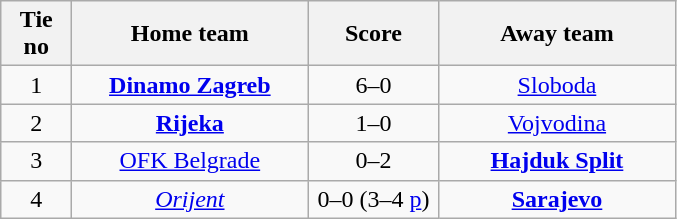<table class="wikitable" style="text-align: center">
<tr>
<th width=40>Tie no</th>
<th width=150>Home team</th>
<th width=80>Score</th>
<th width=150>Away team</th>
</tr>
<tr>
<td>1</td>
<td><strong><a href='#'>Dinamo Zagreb</a></strong></td>
<td>6–0</td>
<td><a href='#'>Sloboda</a></td>
</tr>
<tr>
<td>2</td>
<td><strong><a href='#'>Rijeka</a></strong></td>
<td>1–0</td>
<td><a href='#'>Vojvodina</a></td>
</tr>
<tr>
<td>3</td>
<td><a href='#'>OFK Belgrade</a></td>
<td>0–2</td>
<td><strong><a href='#'>Hajduk Split</a></strong></td>
</tr>
<tr>
<td>4</td>
<td><em><a href='#'>Orijent</a></em></td>
<td>0–0 (3–4 <a href='#'>p</a>)</td>
<td><strong><a href='#'>Sarajevo</a></strong></td>
</tr>
</table>
